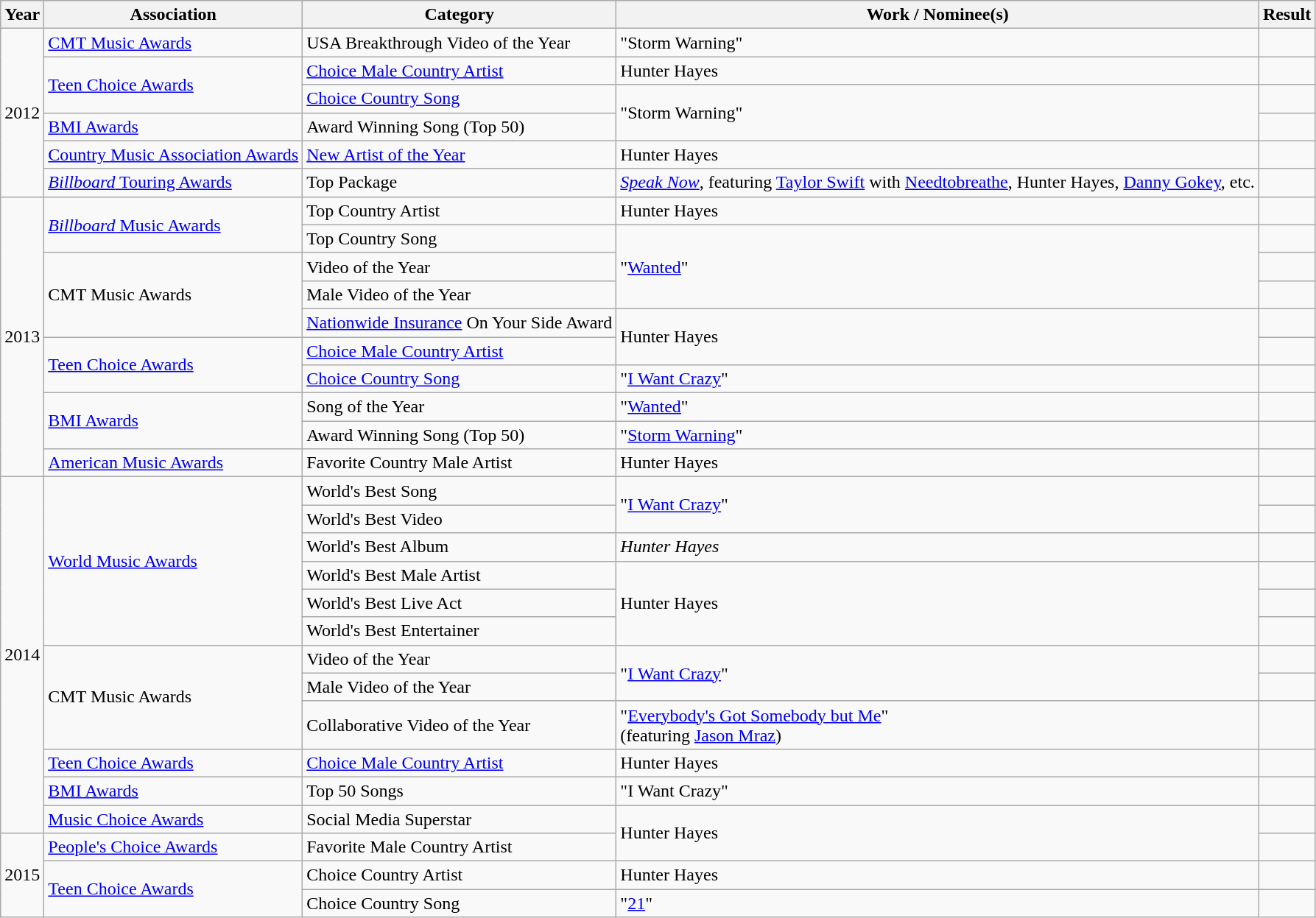<table class="wikitable">
<tr>
<th>Year</th>
<th>Association</th>
<th>Category</th>
<th>Work / Nominee(s)</th>
<th>Result</th>
</tr>
<tr>
<td rowspan="6">2012</td>
<td><a href='#'>CMT Music Awards</a></td>
<td>USA Breakthrough Video of the Year</td>
<td>"Storm Warning"</td>
<td></td>
</tr>
<tr>
<td rowspan="2"><a href='#'>Teen Choice Awards</a></td>
<td><a href='#'>Choice Male Country Artist</a></td>
<td>Hunter Hayes</td>
<td></td>
</tr>
<tr>
<td><a href='#'>Choice Country Song</a></td>
<td rowspan="2">"Storm Warning"</td>
<td></td>
</tr>
<tr>
<td><a href='#'>BMI Awards</a></td>
<td>Award Winning Song (Top 50)</td>
<td></td>
</tr>
<tr>
<td><a href='#'>Country Music Association Awards</a></td>
<td><a href='#'>New Artist of the Year</a></td>
<td>Hunter Hayes</td>
<td></td>
</tr>
<tr>
<td><a href='#'><em>Billboard</em> Touring Awards</a></td>
<td>Top Package</td>
<td><em><a href='#'>Speak Now</a></em>, featuring <a href='#'>Taylor Swift</a> with <a href='#'>Needtobreathe</a>, Hunter Hayes, <a href='#'>Danny Gokey</a>, etc.</td>
<td></td>
</tr>
<tr>
<td rowspan="10">2013</td>
<td rowspan="2"><a href='#'><em>Billboard</em> Music Awards</a></td>
<td>Top Country Artist</td>
<td>Hunter Hayes</td>
<td></td>
</tr>
<tr>
<td>Top Country Song</td>
<td rowspan="3">"<a href='#'>Wanted</a>"</td>
<td></td>
</tr>
<tr>
<td rowspan="3">CMT Music Awards</td>
<td>Video of the Year</td>
<td></td>
</tr>
<tr>
<td>Male Video of the Year</td>
<td></td>
</tr>
<tr>
<td><a href='#'>Nationwide Insurance</a> On Your Side Award</td>
<td rowspan="2">Hunter Hayes</td>
<td></td>
</tr>
<tr>
<td rowspan="2"><a href='#'>Teen Choice Awards</a></td>
<td><a href='#'>Choice Male Country Artist</a></td>
<td></td>
</tr>
<tr>
<td><a href='#'>Choice Country Song</a></td>
<td>"<a href='#'>I Want Crazy</a>"</td>
<td></td>
</tr>
<tr>
<td rowspan="2"><a href='#'>BMI Awards</a></td>
<td>Song of the Year</td>
<td>"<a href='#'>Wanted</a>"</td>
<td></td>
</tr>
<tr>
<td>Award Winning Song (Top 50)</td>
<td>"<a href='#'>Storm Warning</a>"</td>
<td></td>
</tr>
<tr>
<td><a href='#'>American Music Awards</a></td>
<td>Favorite Country Male Artist</td>
<td>Hunter Hayes</td>
<td></td>
</tr>
<tr>
<td rowspan="12">2014</td>
<td rowspan="6"><a href='#'>World Music Awards</a></td>
<td>World's Best Song</td>
<td rowspan="2">"<a href='#'>I Want Crazy</a>"</td>
<td></td>
</tr>
<tr>
<td>World's Best Video</td>
<td></td>
</tr>
<tr>
<td>World's Best Album</td>
<td><em>Hunter Hayes</em></td>
<td></td>
</tr>
<tr>
<td>World's Best Male Artist</td>
<td rowspan="3">Hunter Hayes</td>
<td></td>
</tr>
<tr>
<td>World's Best Live Act</td>
<td></td>
</tr>
<tr>
<td>World's Best Entertainer</td>
<td></td>
</tr>
<tr>
<td rowspan="3">CMT Music Awards</td>
<td>Video of the Year</td>
<td rowspan="2">"<a href='#'>I Want Crazy</a>"</td>
<td></td>
</tr>
<tr>
<td>Male Video of the Year</td>
<td></td>
</tr>
<tr>
<td>Collaborative Video of the Year</td>
<td>"<a href='#'>Everybody's Got Somebody but Me</a>"<br><span>(featuring <a href='#'>Jason Mraz</a>)</span></td>
<td></td>
</tr>
<tr>
<td rowspan="1"><a href='#'>Teen Choice Awards</a></td>
<td><a href='#'>Choice Male Country Artist</a></td>
<td>Hunter Hayes</td>
<td></td>
</tr>
<tr>
<td rowspan="1"><a href='#'>BMI Awards</a></td>
<td>Top 50 Songs</td>
<td>"I Want Crazy"</td>
<td></td>
</tr>
<tr>
<td rowspan="1"><a href='#'>Music Choice Awards</a></td>
<td>Social Media Superstar</td>
<td rowspan="2">Hunter Hayes</td>
<td></td>
</tr>
<tr>
<td rowspan="6">2015</td>
<td><a href='#'>People's Choice Awards</a></td>
<td>Favorite Male Country Artist</td>
<td></td>
</tr>
<tr>
<td rowspan="2"><a href='#'>Teen Choice Awards</a></td>
<td>Choice Country Artist</td>
<td>Hunter Hayes</td>
<td></td>
</tr>
<tr>
<td>Choice Country Song</td>
<td>"<a href='#'>21</a>"</td>
<td></td>
</tr>
</table>
